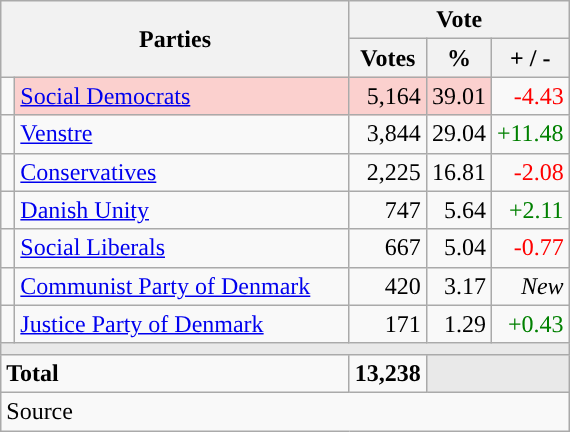<table class="wikitable" style="text-align:right;">
<tr>
<th style="text-align:centre;" rowspan="2" colspan="2" width="225">Parties</th>
<th colspan="3">Vote</th>
</tr>
<tr>
<th width="15">Votes</th>
<th width="15">%</th>
<th width="15">+ / -</th>
</tr>
<tr>
<td width="2" style="color:inherit;background:"></td>
<td bgcolor=#fbd0ce  align="left"><a href='#'>Social Democrats</a></td>
<td bgcolor=#fbd0ce>5,164</td>
<td bgcolor=#fbd0ce>39.01</td>
<td style=color:red;>-4.43</td>
</tr>
<tr>
<td width="2" style="color:inherit;background:"></td>
<td align="left"><a href='#'>Venstre</a></td>
<td>3,844</td>
<td>29.04</td>
<td style=color:green;>+11.48</td>
</tr>
<tr>
<td width="2" style="color:inherit;background:"></td>
<td align="left"><a href='#'>Conservatives</a></td>
<td>2,225</td>
<td>16.81</td>
<td style=color:red;>-2.08</td>
</tr>
<tr>
<td width="2" style="color:inherit;background:"></td>
<td align="left"><a href='#'>Danish Unity</a></td>
<td>747</td>
<td>5.64</td>
<td style=color:green;>+2.11</td>
</tr>
<tr>
<td width="2" style="color:inherit;background:"></td>
<td align="left"><a href='#'>Social Liberals</a></td>
<td>667</td>
<td>5.04</td>
<td style=color:red;>-0.77</td>
</tr>
<tr>
<td width="2" style="color:inherit;background:"></td>
<td align="left"><a href='#'>Communist Party of Denmark</a></td>
<td>420</td>
<td>3.17</td>
<td><em>New</em></td>
</tr>
<tr>
<td width="2" style="color:inherit;background:"></td>
<td align="left"><a href='#'>Justice Party of Denmark</a></td>
<td>171</td>
<td>1.29</td>
<td style=color:green;>+0.43</td>
</tr>
<tr>
<td colspan="7" bgcolor="#E9E9E9"></td>
</tr>
<tr>
<td align="left" colspan="2"><strong>Total</strong></td>
<td><strong>13,238</strong></td>
<td bgcolor="#E9E9E9" colspan="2"></td>
</tr>
<tr>
<td align="left" colspan="6">Source</td>
</tr>
</table>
